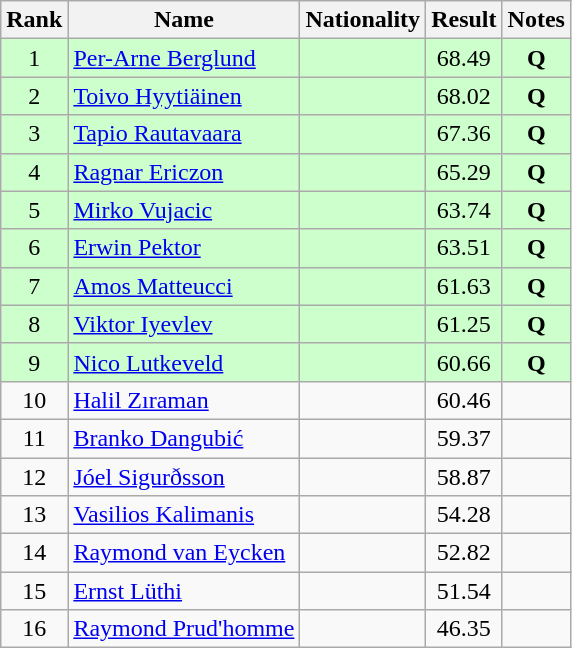<table class="wikitable sortable" style="text-align:center">
<tr>
<th>Rank</th>
<th>Name</th>
<th>Nationality</th>
<th>Result</th>
<th>Notes</th>
</tr>
<tr bgcolor=ccffcc>
<td>1</td>
<td align=left><a href='#'>Per-Arne Berglund</a></td>
<td align=left></td>
<td>68.49</td>
<td><strong>Q</strong></td>
</tr>
<tr bgcolor=ccffcc>
<td>2</td>
<td align=left><a href='#'>Toivo Hyytiäinen</a></td>
<td align=left></td>
<td>68.02</td>
<td><strong>Q</strong></td>
</tr>
<tr bgcolor=ccffcc>
<td>3</td>
<td align=left><a href='#'>Tapio Rautavaara</a></td>
<td align=left></td>
<td>67.36</td>
<td><strong>Q</strong></td>
</tr>
<tr bgcolor=ccffcc>
<td>4</td>
<td align=left><a href='#'>Ragnar Ericzon</a></td>
<td align=left></td>
<td>65.29</td>
<td><strong>Q</strong></td>
</tr>
<tr bgcolor=ccffcc>
<td>5</td>
<td align=left><a href='#'>Mirko Vujacic</a></td>
<td align=left></td>
<td>63.74</td>
<td><strong>Q</strong></td>
</tr>
<tr bgcolor=ccffcc>
<td>6</td>
<td align=left><a href='#'>Erwin Pektor</a></td>
<td align=left></td>
<td>63.51</td>
<td><strong>Q</strong></td>
</tr>
<tr bgcolor=ccffcc>
<td>7</td>
<td align=left><a href='#'>Amos Matteucci</a></td>
<td align=left></td>
<td>61.63</td>
<td><strong>Q</strong></td>
</tr>
<tr bgcolor=ccffcc>
<td>8</td>
<td align=left><a href='#'>Viktor Iyevlev</a></td>
<td align=left></td>
<td>61.25</td>
<td><strong>Q</strong></td>
</tr>
<tr bgcolor=ccffcc>
<td>9</td>
<td align=left><a href='#'>Nico Lutkeveld</a></td>
<td align=left></td>
<td>60.66</td>
<td><strong>Q</strong></td>
</tr>
<tr>
<td>10</td>
<td align=left><a href='#'>Halil Zıraman</a></td>
<td align=left></td>
<td>60.46</td>
<td></td>
</tr>
<tr>
<td>11</td>
<td align=left><a href='#'>Branko Dangubić</a></td>
<td align=left></td>
<td>59.37</td>
<td></td>
</tr>
<tr>
<td>12</td>
<td align=left><a href='#'>Jóel Sigurðsson</a></td>
<td align=left></td>
<td>58.87</td>
<td></td>
</tr>
<tr>
<td>13</td>
<td align=left><a href='#'>Vasilios Kalimanis</a></td>
<td align=left></td>
<td>54.28</td>
<td></td>
</tr>
<tr>
<td>14</td>
<td align=left><a href='#'>Raymond van Eycken</a></td>
<td align=left></td>
<td>52.82</td>
<td></td>
</tr>
<tr>
<td>15</td>
<td align=left><a href='#'>Ernst Lüthi</a></td>
<td align=left></td>
<td>51.54</td>
<td></td>
</tr>
<tr>
<td>16</td>
<td align=left><a href='#'>Raymond Prud'homme</a></td>
<td align=left></td>
<td>46.35</td>
<td></td>
</tr>
</table>
